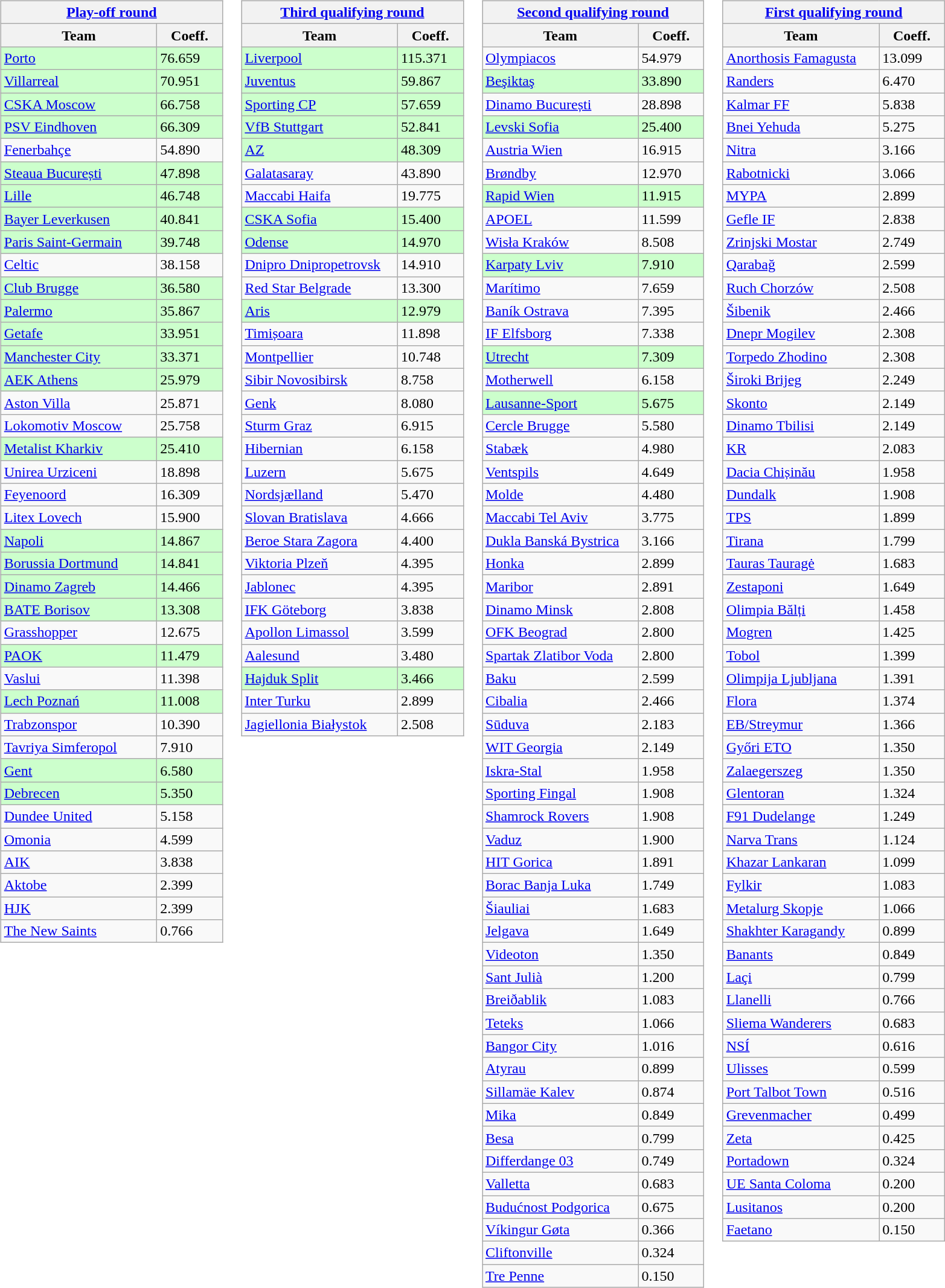<table>
<tr valign=top>
<td><br><table class="wikitable">
<tr>
<th colspan=2><a href='#'>Play-off round</a></th>
</tr>
<tr>
<th width=165>Team</th>
<th width=65>Coeff.</th>
</tr>
<tr bgcolor=#ccffcc>
<td> <a href='#'>Porto</a></td>
<td>76.659</td>
</tr>
<tr bgcolor=#ccffcc>
<td> <a href='#'>Villarreal</a></td>
<td>70.951</td>
</tr>
<tr bgcolor=#ccffcc>
<td> <a href='#'>CSKA Moscow</a></td>
<td>66.758</td>
</tr>
<tr bgcolor=#ccffcc>
<td> <a href='#'>PSV Eindhoven</a></td>
<td>66.309</td>
</tr>
<tr>
<td> <a href='#'>Fenerbahçe</a></td>
<td>54.890</td>
</tr>
<tr bgcolor=#ccffcc>
<td> <a href='#'>Steaua București</a></td>
<td>47.898</td>
</tr>
<tr bgcolor=#ccffcc>
<td> <a href='#'>Lille</a></td>
<td>46.748</td>
</tr>
<tr bgcolor=#ccffcc>
<td> <a href='#'>Bayer Leverkusen</a></td>
<td>40.841</td>
</tr>
<tr bgcolor=#ccffcc>
<td> <a href='#'>Paris Saint-Germain</a></td>
<td>39.748</td>
</tr>
<tr>
<td> <a href='#'>Celtic</a></td>
<td>38.158</td>
</tr>
<tr bgcolor=#ccffcc>
<td> <a href='#'>Club Brugge</a></td>
<td>36.580</td>
</tr>
<tr bgcolor=#ccffcc>
<td> <a href='#'>Palermo</a></td>
<td>35.867</td>
</tr>
<tr bgcolor=#ccffcc>
<td> <a href='#'>Getafe</a></td>
<td>33.951</td>
</tr>
<tr bgcolor=#ccffcc>
<td> <a href='#'>Manchester City</a></td>
<td>33.371</td>
</tr>
<tr bgcolor=#ccffcc>
<td> <a href='#'>AEK Athens</a></td>
<td>25.979</td>
</tr>
<tr>
<td> <a href='#'>Aston Villa</a></td>
<td>25.871</td>
</tr>
<tr>
<td> <a href='#'>Lokomotiv Moscow</a></td>
<td>25.758</td>
</tr>
<tr bgcolor=#ccffcc>
<td> <a href='#'>Metalist Kharkiv</a></td>
<td>25.410</td>
</tr>
<tr>
<td> <a href='#'>Unirea Urziceni</a></td>
<td>18.898</td>
</tr>
<tr>
<td> <a href='#'>Feyenoord</a></td>
<td>16.309</td>
</tr>
<tr>
<td> <a href='#'>Litex Lovech</a></td>
<td>15.900</td>
</tr>
<tr bgcolor=#ccffcc>
<td> <a href='#'>Napoli</a></td>
<td>14.867</td>
</tr>
<tr bgcolor=#ccffcc>
<td> <a href='#'>Borussia Dortmund</a></td>
<td>14.841</td>
</tr>
<tr bgcolor=#ccffcc>
<td> <a href='#'>Dinamo Zagreb</a></td>
<td>14.466</td>
</tr>
<tr bgcolor=#ccffcc>
<td> <a href='#'>BATE Borisov</a></td>
<td>13.308</td>
</tr>
<tr>
<td> <a href='#'>Grasshopper</a></td>
<td>12.675</td>
</tr>
<tr bgcolor=#ccffcc>
<td> <a href='#'>PAOK</a></td>
<td>11.479</td>
</tr>
<tr>
<td> <a href='#'>Vaslui</a></td>
<td>11.398</td>
</tr>
<tr bgcolor=#ccffcc>
<td> <a href='#'>Lech Poznań</a></td>
<td>11.008</td>
</tr>
<tr>
<td> <a href='#'>Trabzonspor</a></td>
<td>10.390</td>
</tr>
<tr>
<td> <a href='#'>Tavriya Simferopol</a></td>
<td>7.910</td>
</tr>
<tr bgcolor=#ccffcc>
<td> <a href='#'>Gent</a></td>
<td>6.580</td>
</tr>
<tr bgcolor=#ccffcc>
<td> <a href='#'>Debrecen</a></td>
<td>5.350</td>
</tr>
<tr>
<td> <a href='#'>Dundee United</a></td>
<td>5.158</td>
</tr>
<tr>
<td> <a href='#'>Omonia</a></td>
<td>4.599</td>
</tr>
<tr>
<td> <a href='#'>AIK</a></td>
<td>3.838</td>
</tr>
<tr>
<td> <a href='#'>Aktobe</a></td>
<td>2.399</td>
</tr>
<tr>
<td> <a href='#'>HJK</a></td>
<td>2.399</td>
</tr>
<tr>
<td> <a href='#'>The New Saints</a></td>
<td>0.766</td>
</tr>
</table>
</td>
<td><br><table class="wikitable">
<tr>
<th colspan=2><a href='#'>Third qualifying round</a></th>
</tr>
<tr>
<th width=165>Team</th>
<th width=65>Coeff.</th>
</tr>
<tr bgcolor=#ccffcc>
<td> <a href='#'>Liverpool</a></td>
<td>115.371</td>
</tr>
<tr bgcolor=#ccffcc>
<td> <a href='#'>Juventus</a></td>
<td>59.867</td>
</tr>
<tr bgcolor=#ccffcc>
<td> <a href='#'>Sporting CP</a></td>
<td>57.659</td>
</tr>
<tr bgcolor=#ccffcc>
<td> <a href='#'>VfB Stuttgart</a></td>
<td>52.841</td>
</tr>
<tr bgcolor=#ccffcc>
<td> <a href='#'>AZ</a></td>
<td>48.309</td>
</tr>
<tr>
<td> <a href='#'>Galatasaray</a></td>
<td>43.890</td>
</tr>
<tr>
<td> <a href='#'>Maccabi Haifa</a></td>
<td>19.775</td>
</tr>
<tr bgcolor=#ccffcc>
<td> <a href='#'>CSKA Sofia</a></td>
<td>15.400</td>
</tr>
<tr bgcolor=#ccffcc>
<td> <a href='#'>Odense</a></td>
<td>14.970</td>
</tr>
<tr>
<td> <a href='#'>Dnipro Dnipropetrovsk</a></td>
<td>14.910</td>
</tr>
<tr>
<td> <a href='#'>Red Star Belgrade</a></td>
<td>13.300</td>
</tr>
<tr bgcolor=#ccffcc>
<td> <a href='#'>Aris</a></td>
<td>12.979</td>
</tr>
<tr>
<td> <a href='#'>Timișoara</a></td>
<td>11.898</td>
</tr>
<tr>
<td> <a href='#'>Montpellier</a></td>
<td>10.748</td>
</tr>
<tr>
<td> <a href='#'>Sibir Novosibirsk</a></td>
<td>8.758</td>
</tr>
<tr>
<td> <a href='#'>Genk</a></td>
<td>8.080</td>
</tr>
<tr>
<td> <a href='#'>Sturm Graz</a></td>
<td>6.915</td>
</tr>
<tr>
<td> <a href='#'>Hibernian</a></td>
<td>6.158</td>
</tr>
<tr>
<td> <a href='#'>Luzern</a></td>
<td>5.675</td>
</tr>
<tr>
<td> <a href='#'>Nordsjælland</a></td>
<td>5.470</td>
</tr>
<tr>
<td> <a href='#'>Slovan Bratislava</a></td>
<td>4.666</td>
</tr>
<tr>
<td> <a href='#'>Beroe Stara Zagora</a></td>
<td>4.400</td>
</tr>
<tr>
<td> <a href='#'>Viktoria Plzeň</a></td>
<td>4.395</td>
</tr>
<tr>
<td> <a href='#'>Jablonec</a></td>
<td>4.395</td>
</tr>
<tr>
<td> <a href='#'>IFK Göteborg</a></td>
<td>3.838</td>
</tr>
<tr>
<td> <a href='#'>Apollon Limassol</a></td>
<td>3.599</td>
</tr>
<tr>
<td> <a href='#'>Aalesund</a></td>
<td>3.480</td>
</tr>
<tr bgcolor=#ccffcc>
<td> <a href='#'>Hajduk Split</a></td>
<td>3.466</td>
</tr>
<tr>
<td> <a href='#'>Inter Turku</a></td>
<td>2.899</td>
</tr>
<tr>
<td> <a href='#'>Jagiellonia Białystok</a></td>
<td>2.508</td>
</tr>
</table>
</td>
<td><br><table class="wikitable">
<tr>
<th colspan=2><a href='#'>Second qualifying round</a></th>
</tr>
<tr>
<th width=165>Team</th>
<th width=65>Coeff.</th>
</tr>
<tr>
<td> <a href='#'>Olympiacos</a></td>
<td>54.979</td>
</tr>
<tr bgcolor=#ccffcc>
<td> <a href='#'>Beşiktaş</a></td>
<td>33.890</td>
</tr>
<tr>
<td> <a href='#'>Dinamo București</a></td>
<td>28.898</td>
</tr>
<tr bgcolor=#ccffcc>
<td> <a href='#'>Levski Sofia</a></td>
<td>25.400</td>
</tr>
<tr>
<td> <a href='#'>Austria Wien</a></td>
<td>16.915</td>
</tr>
<tr>
<td> <a href='#'>Brøndby</a></td>
<td>12.970</td>
</tr>
<tr bgcolor=#ccffcc>
<td> <a href='#'>Rapid Wien</a></td>
<td>11.915</td>
</tr>
<tr>
<td> <a href='#'>APOEL</a></td>
<td>11.599</td>
</tr>
<tr>
<td> <a href='#'>Wisła Kraków</a></td>
<td>8.508</td>
</tr>
<tr bgcolor=#ccffcc>
<td> <a href='#'>Karpaty Lviv</a></td>
<td>7.910</td>
</tr>
<tr>
<td> <a href='#'>Marítimo</a></td>
<td>7.659</td>
</tr>
<tr>
<td> <a href='#'>Baník Ostrava</a></td>
<td>7.395</td>
</tr>
<tr>
<td> <a href='#'>IF Elfsborg</a></td>
<td>7.338</td>
</tr>
<tr bgcolor=#ccffcc>
<td> <a href='#'>Utrecht</a></td>
<td>7.309</td>
</tr>
<tr>
<td> <a href='#'>Motherwell</a></td>
<td>6.158</td>
</tr>
<tr bgcolor=#ccffcc>
<td> <a href='#'>Lausanne-Sport</a></td>
<td>5.675</td>
</tr>
<tr>
<td> <a href='#'>Cercle Brugge</a></td>
<td>5.580</td>
</tr>
<tr>
<td> <a href='#'>Stabæk</a></td>
<td>4.980</td>
</tr>
<tr>
<td> <a href='#'>Ventspils</a></td>
<td>4.649</td>
</tr>
<tr>
<td> <a href='#'>Molde</a></td>
<td>4.480</td>
</tr>
<tr>
<td> <a href='#'>Maccabi Tel Aviv</a></td>
<td>3.775</td>
</tr>
<tr>
<td> <a href='#'>Dukla Banská Bystrica</a></td>
<td>3.166</td>
</tr>
<tr>
<td> <a href='#'>Honka</a></td>
<td>2.899</td>
</tr>
<tr>
<td> <a href='#'>Maribor</a></td>
<td>2.891</td>
</tr>
<tr>
<td> <a href='#'>Dinamo Minsk</a></td>
<td>2.808</td>
</tr>
<tr>
<td> <a href='#'>OFK Beograd</a></td>
<td>2.800</td>
</tr>
<tr>
<td> <a href='#'>Spartak Zlatibor Voda</a></td>
<td>2.800</td>
</tr>
<tr>
<td> <a href='#'>Baku</a></td>
<td>2.599</td>
</tr>
<tr>
<td> <a href='#'>Cibalia</a></td>
<td>2.466</td>
</tr>
<tr>
<td> <a href='#'>Sūduva</a></td>
<td>2.183</td>
</tr>
<tr>
<td> <a href='#'>WIT Georgia</a></td>
<td>2.149</td>
</tr>
<tr>
<td> <a href='#'>Iskra-Stal</a></td>
<td>1.958</td>
</tr>
<tr>
<td> <a href='#'>Sporting Fingal</a></td>
<td>1.908</td>
</tr>
<tr>
<td> <a href='#'>Shamrock Rovers</a></td>
<td>1.908</td>
</tr>
<tr>
<td> <a href='#'>Vaduz</a></td>
<td>1.900</td>
</tr>
<tr>
<td> <a href='#'>HIT Gorica</a></td>
<td>1.891</td>
</tr>
<tr>
<td> <a href='#'>Borac Banja Luka</a></td>
<td>1.749</td>
</tr>
<tr>
<td> <a href='#'>Šiauliai</a></td>
<td>1.683</td>
</tr>
<tr>
<td> <a href='#'>Jelgava</a></td>
<td>1.649</td>
</tr>
<tr>
<td> <a href='#'>Videoton</a></td>
<td>1.350</td>
</tr>
<tr>
<td> <a href='#'>Sant Julià</a></td>
<td>1.200</td>
</tr>
<tr>
<td> <a href='#'>Breiðablik</a></td>
<td>1.083</td>
</tr>
<tr>
<td> <a href='#'>Teteks</a></td>
<td>1.066</td>
</tr>
<tr>
<td> <a href='#'>Bangor City</a></td>
<td>1.016</td>
</tr>
<tr>
<td> <a href='#'>Atyrau</a></td>
<td>0.899</td>
</tr>
<tr>
<td> <a href='#'>Sillamäe Kalev</a></td>
<td>0.874</td>
</tr>
<tr>
<td> <a href='#'>Mika</a></td>
<td>0.849</td>
</tr>
<tr>
<td> <a href='#'>Besa</a></td>
<td>0.799</td>
</tr>
<tr>
<td> <a href='#'>Differdange 03</a></td>
<td>0.749</td>
</tr>
<tr>
<td> <a href='#'>Valletta</a></td>
<td>0.683</td>
</tr>
<tr>
<td> <a href='#'>Budućnost Podgorica</a></td>
<td>0.675</td>
</tr>
<tr>
<td> <a href='#'>Víkingur Gøta</a></td>
<td>0.366</td>
</tr>
<tr>
<td> <a href='#'>Cliftonville</a></td>
<td>0.324</td>
</tr>
<tr>
<td> <a href='#'>Tre Penne</a></td>
<td>0.150</td>
</tr>
</table>
</td>
<td><br><table class="wikitable">
<tr>
<th colspan=2><a href='#'>First qualifying round</a></th>
</tr>
<tr>
<th width=165>Team</th>
<th width=65>Coeff.</th>
</tr>
<tr>
<td> <a href='#'>Anorthosis Famagusta</a></td>
<td>13.099</td>
</tr>
<tr>
<td> <a href='#'>Randers</a></td>
<td>6.470</td>
</tr>
<tr>
<td> <a href='#'>Kalmar FF</a></td>
<td>5.838</td>
</tr>
<tr>
<td> <a href='#'>Bnei Yehuda</a></td>
<td>5.275</td>
</tr>
<tr>
<td> <a href='#'>Nitra</a></td>
<td>3.166</td>
</tr>
<tr>
<td> <a href='#'>Rabotnicki</a></td>
<td>3.066</td>
</tr>
<tr>
<td> <a href='#'>MYPA</a></td>
<td>2.899</td>
</tr>
<tr>
<td> <a href='#'>Gefle IF</a></td>
<td>2.838</td>
</tr>
<tr>
<td> <a href='#'>Zrinjski Mostar</a></td>
<td>2.749</td>
</tr>
<tr>
<td> <a href='#'>Qarabağ</a></td>
<td>2.599</td>
</tr>
<tr>
<td> <a href='#'>Ruch Chorzów</a></td>
<td>2.508</td>
</tr>
<tr>
<td> <a href='#'>Šibenik</a></td>
<td>2.466</td>
</tr>
<tr>
<td> <a href='#'>Dnepr Mogilev</a></td>
<td>2.308</td>
</tr>
<tr>
<td> <a href='#'>Torpedo Zhodino</a></td>
<td>2.308</td>
</tr>
<tr>
<td> <a href='#'>Široki Brijeg</a></td>
<td>2.249</td>
</tr>
<tr>
<td> <a href='#'>Skonto</a></td>
<td>2.149</td>
</tr>
<tr>
<td> <a href='#'>Dinamo Tbilisi</a></td>
<td>2.149</td>
</tr>
<tr>
<td> <a href='#'>KR</a></td>
<td>2.083</td>
</tr>
<tr>
<td> <a href='#'>Dacia Chișinău</a></td>
<td>1.958</td>
</tr>
<tr>
<td> <a href='#'>Dundalk</a></td>
<td>1.908</td>
</tr>
<tr>
<td> <a href='#'>TPS</a></td>
<td>1.899</td>
</tr>
<tr>
<td> <a href='#'>Tirana</a></td>
<td>1.799</td>
</tr>
<tr>
<td> <a href='#'>Tauras Tauragė</a></td>
<td>1.683</td>
</tr>
<tr>
<td> <a href='#'>Zestaponi</a></td>
<td>1.649</td>
</tr>
<tr>
<td> <a href='#'>Olimpia Bălți</a></td>
<td>1.458</td>
</tr>
<tr>
<td> <a href='#'>Mogren</a></td>
<td>1.425</td>
</tr>
<tr>
<td> <a href='#'>Tobol</a></td>
<td>1.399</td>
</tr>
<tr>
<td> <a href='#'>Olimpija Ljubljana</a></td>
<td>1.391</td>
</tr>
<tr>
<td> <a href='#'>Flora</a></td>
<td>1.374</td>
</tr>
<tr>
<td> <a href='#'>EB/Streymur</a></td>
<td>1.366</td>
</tr>
<tr>
<td> <a href='#'>Győri ETO</a></td>
<td>1.350</td>
</tr>
<tr>
<td> <a href='#'>Zalaegerszeg</a></td>
<td>1.350</td>
</tr>
<tr>
<td> <a href='#'>Glentoran</a></td>
<td>1.324</td>
</tr>
<tr>
<td> <a href='#'>F91 Dudelange</a></td>
<td>1.249</td>
</tr>
<tr>
<td> <a href='#'>Narva Trans</a></td>
<td>1.124</td>
</tr>
<tr>
<td> <a href='#'>Khazar Lankaran</a></td>
<td>1.099</td>
</tr>
<tr>
<td> <a href='#'>Fylkir</a></td>
<td>1.083</td>
</tr>
<tr>
<td> <a href='#'>Metalurg Skopje</a></td>
<td>1.066</td>
</tr>
<tr>
<td> <a href='#'>Shakhter Karagandy</a></td>
<td>0.899</td>
</tr>
<tr>
<td> <a href='#'>Banants</a></td>
<td>0.849</td>
</tr>
<tr>
<td> <a href='#'>Laçi</a></td>
<td>0.799</td>
</tr>
<tr>
<td> <a href='#'>Llanelli</a></td>
<td>0.766</td>
</tr>
<tr>
<td> <a href='#'>Sliema Wanderers</a></td>
<td>0.683</td>
</tr>
<tr>
<td> <a href='#'>NSÍ</a></td>
<td>0.616</td>
</tr>
<tr>
<td> <a href='#'>Ulisses</a></td>
<td>0.599</td>
</tr>
<tr>
<td> <a href='#'>Port Talbot Town</a></td>
<td>0.516</td>
</tr>
<tr>
<td> <a href='#'>Grevenmacher</a></td>
<td>0.499</td>
</tr>
<tr>
<td> <a href='#'>Zeta</a></td>
<td>0.425</td>
</tr>
<tr>
<td> <a href='#'>Portadown</a></td>
<td>0.324</td>
</tr>
<tr>
<td> <a href='#'>UE Santa Coloma</a></td>
<td>0.200</td>
</tr>
<tr>
<td> <a href='#'>Lusitanos</a></td>
<td>0.200</td>
</tr>
<tr>
<td> <a href='#'>Faetano</a></td>
<td>0.150</td>
</tr>
</table>
</td>
</tr>
</table>
